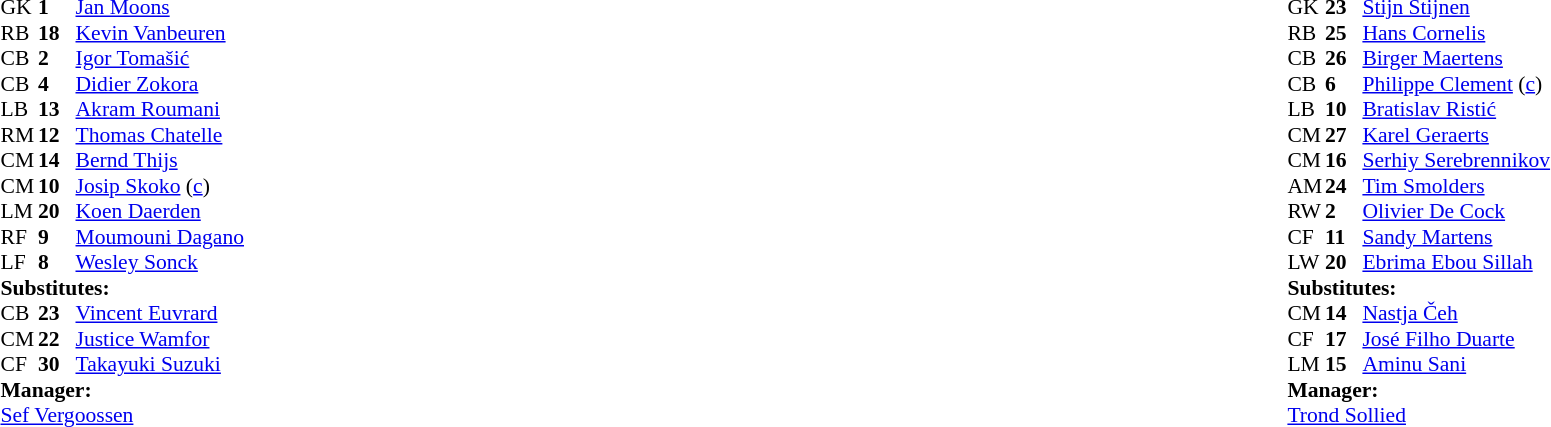<table style="width:100%">
<tr>
<td style="vertical-align:top; width:50%"><br><table style="font-size: 90%" cellspacing="0" cellpadding="0">
<tr>
<th width=25></th>
<th width=25></th>
</tr>
<tr>
<td>GK</td>
<td><strong>1</strong></td>
<td> <a href='#'>Jan Moons</a></td>
</tr>
<tr>
<td>RB</td>
<td><strong>18</strong></td>
<td> <a href='#'>Kevin Vanbeuren</a></td>
</tr>
<tr>
<td>CB</td>
<td><strong>2</strong></td>
<td> <a href='#'>Igor Tomašić</a></td>
<td></td>
<td></td>
</tr>
<tr>
<td>CB</td>
<td><strong>4</strong></td>
<td> <a href='#'>Didier Zokora</a></td>
</tr>
<tr>
<td>LB</td>
<td><strong>13</strong></td>
<td> <a href='#'>Akram Roumani</a></td>
</tr>
<tr>
<td>RM</td>
<td><strong>12</strong></td>
<td> <a href='#'>Thomas Chatelle</a></td>
<td></td>
<td></td>
</tr>
<tr>
<td>CM</td>
<td><strong>14</strong></td>
<td> <a href='#'>Bernd Thijs</a></td>
<td></td>
<td></td>
</tr>
<tr>
<td>CM</td>
<td><strong>10</strong></td>
<td> <a href='#'>Josip Skoko</a> (<a href='#'>c</a>)</td>
</tr>
<tr>
<td>LM</td>
<td><strong>20</strong></td>
<td> <a href='#'>Koen Daerden</a></td>
</tr>
<tr>
<td>RF</td>
<td><strong>9</strong></td>
<td> <a href='#'>Moumouni Dagano</a></td>
</tr>
<tr>
<td>LF</td>
<td><strong>8</strong></td>
<td> <a href='#'>Wesley Sonck</a></td>
</tr>
<tr>
<td colspan=3><strong>Substitutes:</strong></td>
</tr>
<tr>
<td>CB</td>
<td><strong>23</strong></td>
<td> <a href='#'>Vincent Euvrard</a></td>
<td></td>
<td></td>
</tr>
<tr>
<td>CM</td>
<td><strong>22</strong></td>
<td> <a href='#'>Justice Wamfor</a></td>
<td></td>
<td></td>
</tr>
<tr>
<td>CF</td>
<td><strong>30</strong></td>
<td> <a href='#'>Takayuki Suzuki</a></td>
<td></td>
<td></td>
</tr>
<tr>
<td colspan=3><strong>Manager:</strong></td>
</tr>
<tr>
<td colspan=4> <a href='#'>Sef Vergoossen</a></td>
</tr>
</table>
</td>
<td style="vertical-align:top"></td>
<td style="vertical-align:top; width:50%"><br><table cellspacing="0" cellpadding="0" style="font-size:90%; margin:auto">
<tr>
<th width=25></th>
<th width=25></th>
</tr>
<tr>
<td>GK</td>
<td><strong>23</strong></td>
<td> <a href='#'>Stijn Stijnen</a></td>
</tr>
<tr>
<td>RB</td>
<td><strong>25</strong></td>
<td> <a href='#'>Hans Cornelis</a></td>
</tr>
<tr>
<td>CB</td>
<td><strong>26</strong></td>
<td> <a href='#'>Birger Maertens</a></td>
</tr>
<tr>
<td>CB</td>
<td><strong>6</strong></td>
<td> <a href='#'>Philippe Clement</a> (<a href='#'>c</a>)</td>
<td></td>
</tr>
<tr>
<td>LB</td>
<td><strong>10</strong></td>
<td> <a href='#'>Bratislav Ristić</a></td>
</tr>
<tr>
<td>CM</td>
<td><strong>27</strong></td>
<td> <a href='#'>Karel Geraerts</a></td>
</tr>
<tr>
<td>CM</td>
<td><strong>16</strong></td>
<td> <a href='#'>Serhiy Serebrennikov</a></td>
<td></td>
<td></td>
</tr>
<tr>
<td>AM</td>
<td><strong>24</strong></td>
<td> <a href='#'>Tim Smolders</a></td>
</tr>
<tr>
<td>RW</td>
<td><strong>2</strong></td>
<td> <a href='#'>Olivier De Cock</a></td>
</tr>
<tr>
<td>CF</td>
<td><strong>11</strong></td>
<td> <a href='#'>Sandy Martens</a></td>
<td></td>
<td></td>
</tr>
<tr>
<td>LW</td>
<td><strong>20</strong></td>
<td> <a href='#'>Ebrima Ebou Sillah</a></td>
<td></td>
<td></td>
</tr>
<tr>
<td colspan=3><strong>Substitutes:</strong></td>
</tr>
<tr>
<td>CM</td>
<td><strong>14</strong></td>
<td> <a href='#'>Nastja Čeh</a></td>
<td></td>
<td></td>
</tr>
<tr>
<td>CF</td>
<td><strong>17</strong></td>
<td> <a href='#'>José Filho Duarte</a></td>
<td></td>
<td></td>
</tr>
<tr>
<td>LM</td>
<td><strong>15</strong></td>
<td> <a href='#'>Aminu Sani</a></td>
<td></td>
<td></td>
</tr>
<tr>
<td colspan=3><strong>Manager:</strong></td>
</tr>
<tr>
<td colspan=4> <a href='#'>Trond Sollied</a></td>
</tr>
</table>
</td>
</tr>
</table>
